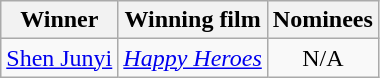<table class="wikitable">
<tr>
<th>Winner</th>
<th>Winning film</th>
<th>Nominees</th>
</tr>
<tr>
<td><a href='#'>Shen Junyi</a></td>
<td><em><a href='#'>Happy Heroes</a></em></td>
<td align="center" valign="top">N/A</td>
</tr>
</table>
